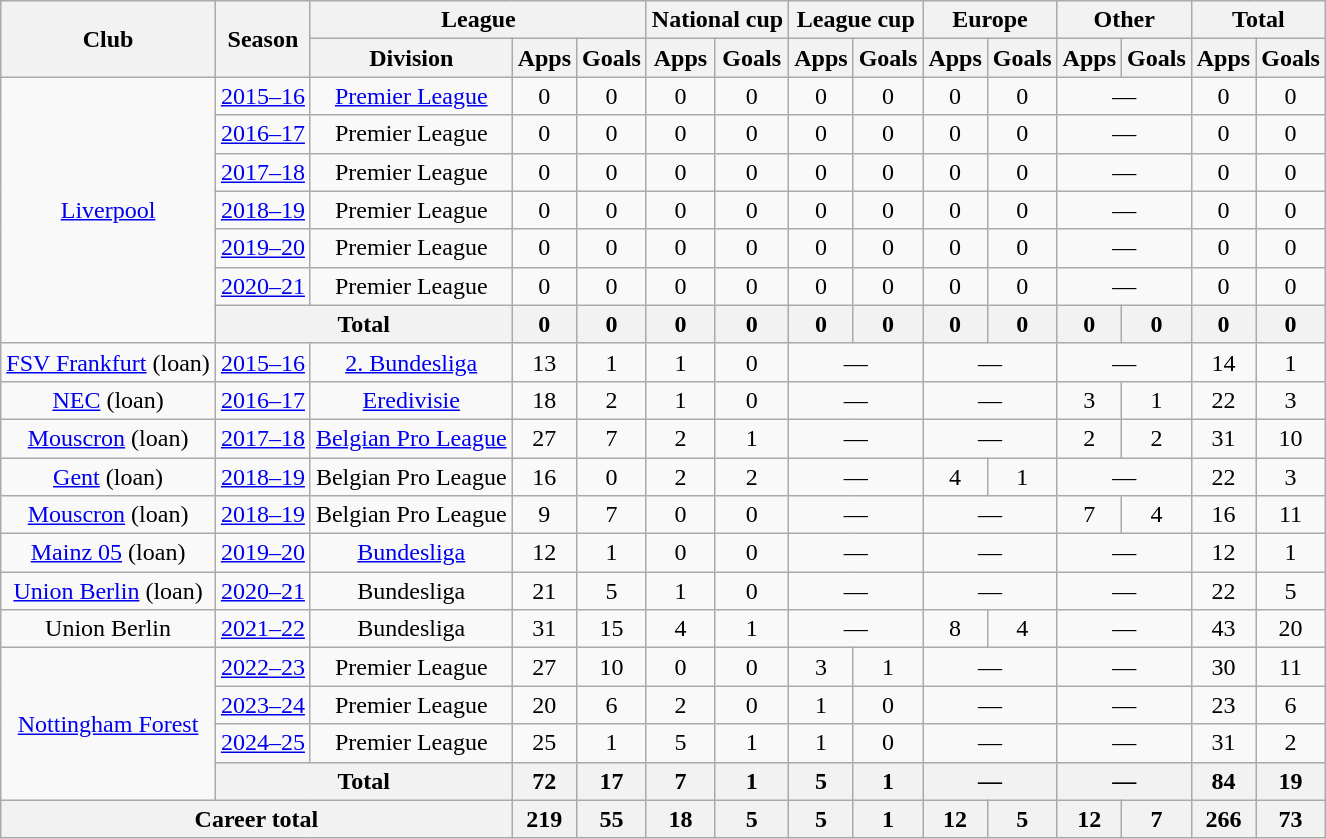<table class="wikitable" style="text-align:center">
<tr>
<th rowspan="2">Club</th>
<th rowspan="2">Season</th>
<th colspan="3">League</th>
<th colspan="2">National cup</th>
<th colspan="2">League cup</th>
<th colspan="2">Europe</th>
<th colspan="2">Other</th>
<th colspan="2">Total</th>
</tr>
<tr>
<th>Division</th>
<th>Apps</th>
<th>Goals</th>
<th>Apps</th>
<th>Goals</th>
<th>Apps</th>
<th>Goals</th>
<th>Apps</th>
<th>Goals</th>
<th>Apps</th>
<th>Goals</th>
<th>Apps</th>
<th>Goals</th>
</tr>
<tr>
<td rowspan="7"><a href='#'>Liverpool</a></td>
<td><a href='#'>2015–16</a></td>
<td><a href='#'>Premier League</a></td>
<td>0</td>
<td>0</td>
<td>0</td>
<td>0</td>
<td>0</td>
<td>0</td>
<td>0</td>
<td>0</td>
<td colspan="2">—</td>
<td>0</td>
<td>0</td>
</tr>
<tr>
<td><a href='#'>2016–17</a></td>
<td>Premier League</td>
<td>0</td>
<td>0</td>
<td>0</td>
<td>0</td>
<td>0</td>
<td>0</td>
<td>0</td>
<td>0</td>
<td colspan="2">—</td>
<td>0</td>
<td>0</td>
</tr>
<tr>
<td><a href='#'>2017–18</a></td>
<td>Premier League</td>
<td>0</td>
<td>0</td>
<td>0</td>
<td>0</td>
<td>0</td>
<td>0</td>
<td>0</td>
<td>0</td>
<td colspan="2">—</td>
<td>0</td>
<td>0</td>
</tr>
<tr>
<td><a href='#'>2018–19</a></td>
<td>Premier League</td>
<td>0</td>
<td>0</td>
<td>0</td>
<td>0</td>
<td>0</td>
<td>0</td>
<td>0</td>
<td>0</td>
<td colspan="2">—</td>
<td>0</td>
<td>0</td>
</tr>
<tr>
<td><a href='#'>2019–20</a></td>
<td>Premier League</td>
<td>0</td>
<td>0</td>
<td>0</td>
<td>0</td>
<td>0</td>
<td>0</td>
<td>0</td>
<td>0</td>
<td colspan="2">—</td>
<td>0</td>
<td>0</td>
</tr>
<tr>
<td><a href='#'>2020–21</a></td>
<td>Premier League</td>
<td>0</td>
<td>0</td>
<td>0</td>
<td>0</td>
<td>0</td>
<td>0</td>
<td>0</td>
<td>0</td>
<td colspan="2">—</td>
<td>0</td>
<td>0</td>
</tr>
<tr>
<th colspan="2">Total</th>
<th>0</th>
<th>0</th>
<th>0</th>
<th>0</th>
<th>0</th>
<th>0</th>
<th>0</th>
<th>0</th>
<th>0</th>
<th>0</th>
<th>0</th>
<th>0</th>
</tr>
<tr>
<td><a href='#'>FSV Frankfurt</a> (loan)</td>
<td><a href='#'>2015–16</a></td>
<td><a href='#'>2. Bundesliga</a></td>
<td>13</td>
<td>1</td>
<td>1</td>
<td>0</td>
<td colspan="2">—</td>
<td colspan="2">—</td>
<td colspan="2">—</td>
<td>14</td>
<td>1</td>
</tr>
<tr>
<td><a href='#'>NEC</a> (loan)</td>
<td><a href='#'>2016–17</a></td>
<td><a href='#'>Eredivisie</a></td>
<td>18</td>
<td>2</td>
<td>1</td>
<td>0</td>
<td colspan="2">—</td>
<td colspan="2">—</td>
<td>3</td>
<td>1</td>
<td>22</td>
<td>3</td>
</tr>
<tr>
<td><a href='#'>Mouscron</a> (loan)</td>
<td><a href='#'>2017–18</a></td>
<td><a href='#'>Belgian Pro League</a></td>
<td>27</td>
<td>7</td>
<td>2</td>
<td>1</td>
<td colspan="2">—</td>
<td colspan="2">—</td>
<td>2</td>
<td>2</td>
<td>31</td>
<td>10</td>
</tr>
<tr>
<td><a href='#'>Gent</a> (loan)</td>
<td><a href='#'>2018–19</a></td>
<td>Belgian Pro League</td>
<td>16</td>
<td>0</td>
<td>2</td>
<td>2</td>
<td colspan="2">—</td>
<td>4</td>
<td>1</td>
<td colspan="2">—</td>
<td>22</td>
<td>3</td>
</tr>
<tr>
<td><a href='#'>Mouscron</a> (loan)</td>
<td><a href='#'>2018–19</a></td>
<td>Belgian Pro League</td>
<td>9</td>
<td>7</td>
<td>0</td>
<td>0</td>
<td colspan="2">—</td>
<td colspan="2">—</td>
<td>7</td>
<td>4</td>
<td>16</td>
<td>11</td>
</tr>
<tr>
<td><a href='#'>Mainz 05</a> (loan)</td>
<td><a href='#'>2019–20</a></td>
<td><a href='#'>Bundesliga</a></td>
<td>12</td>
<td>1</td>
<td>0</td>
<td>0</td>
<td colspan="2">—</td>
<td colspan="2">—</td>
<td colspan="2">—</td>
<td>12</td>
<td>1</td>
</tr>
<tr>
<td><a href='#'>Union Berlin</a> (loan)</td>
<td><a href='#'>2020–21</a></td>
<td>Bundesliga</td>
<td>21</td>
<td>5</td>
<td>1</td>
<td>0</td>
<td colspan="2">—</td>
<td colspan="2">—</td>
<td colspan="2">—</td>
<td>22</td>
<td>5</td>
</tr>
<tr>
<td>Union Berlin</td>
<td><a href='#'>2021–22</a></td>
<td>Bundesliga</td>
<td>31</td>
<td>15</td>
<td>4</td>
<td>1</td>
<td colspan="2">—</td>
<td>8</td>
<td>4</td>
<td colspan="2">—</td>
<td>43</td>
<td>20</td>
</tr>
<tr>
<td rowspan="4"><a href='#'>Nottingham Forest</a></td>
<td><a href='#'>2022–23</a></td>
<td>Premier League</td>
<td>27</td>
<td>10</td>
<td>0</td>
<td>0</td>
<td>3</td>
<td>1</td>
<td colspan="2">—</td>
<td colspan="2">—</td>
<td>30</td>
<td>11</td>
</tr>
<tr>
<td><a href='#'>2023–24</a></td>
<td>Premier League</td>
<td>20</td>
<td>6</td>
<td>2</td>
<td>0</td>
<td>1</td>
<td>0</td>
<td colspan="2">—</td>
<td colspan="2">—</td>
<td>23</td>
<td>6</td>
</tr>
<tr>
<td><a href='#'>2024–25</a></td>
<td>Premier League</td>
<td>25</td>
<td>1</td>
<td>5</td>
<td>1</td>
<td>1</td>
<td>0</td>
<td colspan="2">—</td>
<td colspan="2">—</td>
<td>31</td>
<td>2</td>
</tr>
<tr>
<th colspan="2">Total</th>
<th>72</th>
<th>17</th>
<th>7</th>
<th>1</th>
<th>5</th>
<th>1</th>
<th colspan="2">—</th>
<th colspan="2">—</th>
<th>84</th>
<th>19</th>
</tr>
<tr>
<th colspan="3">Career total</th>
<th>219</th>
<th>55</th>
<th>18</th>
<th>5</th>
<th>5</th>
<th>1</th>
<th>12</th>
<th>5</th>
<th>12</th>
<th>7</th>
<th>266</th>
<th>73</th>
</tr>
</table>
